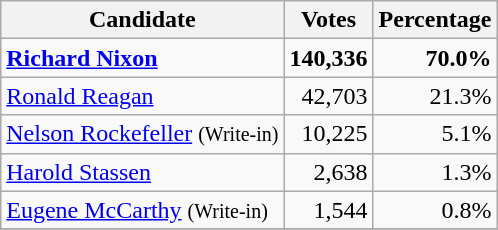<table class="wikitable" style="text-align:right;">
<tr>
<th>Candidate</th>
<th>Votes</th>
<th>Percentage</th>
</tr>
<tr>
<td style="text-align:left;"><strong><a href='#'>Richard Nixon</a></strong></td>
<td><strong>140,336</strong></td>
<td><strong>70.0%</strong></td>
</tr>
<tr>
<td style="text-align:left;"><a href='#'>Ronald Reagan</a></td>
<td>42,703</td>
<td>21.3%</td>
</tr>
<tr>
<td style="text-align:left;"><a href='#'>Nelson Rockefeller</a> <small>(Write-in)</small></td>
<td>10,225</td>
<td>5.1%</td>
</tr>
<tr>
<td style="text-align:left;"><a href='#'>Harold Stassen</a></td>
<td>2,638</td>
<td>1.3%</td>
</tr>
<tr>
<td style="text-align:left;"><a href='#'>Eugene McCarthy</a> <small>(Write-in)</small></td>
<td>1,544</td>
<td>0.8%</td>
</tr>
<tr>
</tr>
</table>
